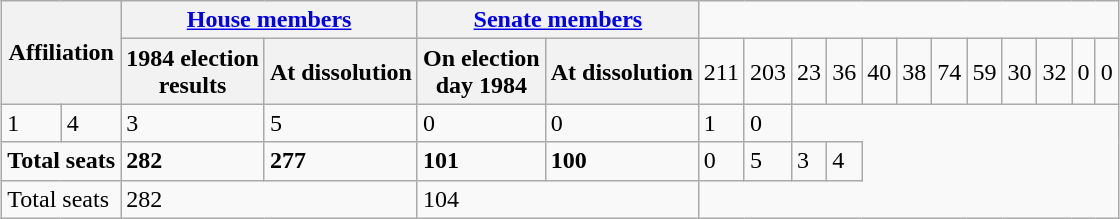<table class="wikitable" style="margin:1em auto;">
<tr>
<th colspan=2 rowspan=2>Affiliation</th>
<th colspan=2><a href='#'>House members</a></th>
<th colspan=2><a href='#'>Senate members</a></th>
</tr>
<tr>
<th>1984 election<br>results</th>
<th>At dissolution</th>
<th>On election<br>day 1984</th>
<th>At dissolution<br></th>
<td>211</td>
<td>203</td>
<td>23</td>
<td>36<br></td>
<td>40</td>
<td>38</td>
<td>74</td>
<td>59<br></td>
<td>30</td>
<td>32</td>
<td>0</td>
<td>0</td>
</tr>
<tr>
<td>1</td>
<td>4</td>
<td>3</td>
<td>5<br></td>
<td>0</td>
<td>0</td>
<td>1</td>
<td>0</td>
</tr>
<tr>
<td colspan=2><strong>Total seats</strong></td>
<td><strong>282</strong></td>
<td><strong>277</strong></td>
<td><strong>101</strong></td>
<td><strong>100</strong><br></td>
<td>0</td>
<td>5</td>
<td>3</td>
<td>4</td>
</tr>
<tr>
<td colspan=2>Total seats</td>
<td colspan=2>282</td>
<td colspan=2>104</td>
</tr>
</table>
